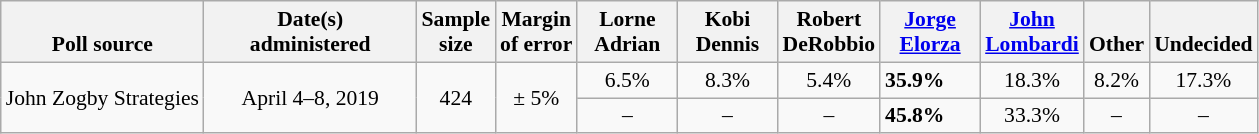<table class="wikitable" style="font-size:90%;">
<tr valign= bottom>
<th>Poll source</th>
<th style="width:135px;">Date(s)<br>administered</th>
<th>Sample<br>size</th>
<th>Margin<br>of error</th>
<th style="width:60px;">Lorne<br>Adrian</th>
<th style="width:60px;">Kobi<br>Dennis</th>
<th style="width:60px;">Robert<br>DeRobbio</th>
<th style="width:60px;"><a href='#'>Jorge<br>Elorza</a></th>
<th style="width:60px;"><a href='#'>John<br>Lombardi</a></th>
<th>Other</th>
<th>Undecided</th>
</tr>
<tr>
<td rowspan=2>John Zogby Strategies</td>
<td align=center rowspan=2>April 4–8, 2019</td>
<td align=center rowspan=2>424</td>
<td align=center rowspan=2>± 5%</td>
<td align=center>6.5%</td>
<td align=center>8.3%</td>
<td align=center>5.4%</td>
<td><strong>35.9%</strong></td>
<td align=center>18.3%</td>
<td align=center>8.2%</td>
<td align=center>17.3%</td>
</tr>
<tr>
<td align=center>–</td>
<td align=center>–</td>
<td align=center>–</td>
<td><strong>45.8%</strong></td>
<td align=center>33.3%</td>
<td align=center>–</td>
<td align=center>–</td>
</tr>
</table>
